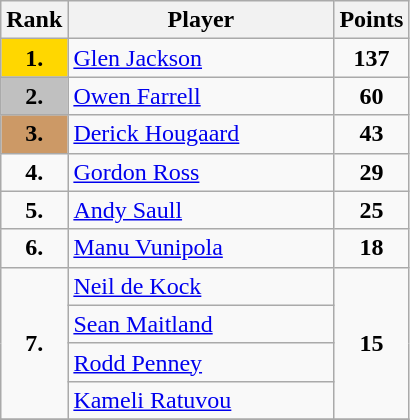<table class="wikitable sticky-header">
<tr>
<th width=35>Rank</th>
<th width=170>Player</th>
<th width=40>Points</th>
</tr>
<tr>
<td align=center bgcolor=Gold><strong>1.</strong></td>
<td> <a href='#'>Glen Jackson</a></td>
<td align=center><strong>137</strong></td>
</tr>
<tr>
<td align=center bgcolor=Silver><strong>2.</strong></td>
<td> <a href='#'>Owen Farrell</a></td>
<td align=center><strong>60</strong></td>
</tr>
<tr>
<td align=center bgcolor=#cc9966><strong>3.</strong></td>
<td> <a href='#'>Derick Hougaard</a></td>
<td align=center><strong>43</strong></td>
</tr>
<tr>
<td align=center><strong>4.</strong></td>
<td> <a href='#'>Gordon Ross</a></td>
<td align=center><strong>29</strong></td>
</tr>
<tr>
<td align=center><strong>5.</strong></td>
<td> <a href='#'>Andy Saull</a></td>
<td align=center><strong>25</strong></td>
</tr>
<tr>
<td align=center><strong>6.</strong></td>
<td> <a href='#'>Manu Vunipola</a></td>
<td align=center><strong>18</strong></td>
</tr>
<tr>
<td rowspan=4 align=center><strong>7.</strong></td>
<td> <a href='#'>Neil de Kock</a></td>
<td rowspan=4 align=center><strong>15</strong></td>
</tr>
<tr>
<td> <a href='#'>Sean Maitland</a></td>
</tr>
<tr>
<td> <a href='#'>Rodd Penney</a></td>
</tr>
<tr>
<td> <a href='#'>Kameli Ratuvou</a></td>
</tr>
<tr>
</tr>
</table>
